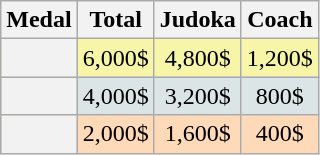<table class=wikitable style="text-align:center;">
<tr>
<th>Medal</th>
<th>Total</th>
<th>Judoka</th>
<th>Coach</th>
</tr>
<tr bgcolor=F7F6A8>
<th></th>
<td>6,000$</td>
<td>4,800$</td>
<td>1,200$</td>
</tr>
<tr bgcolor=DCE5E5>
<th></th>
<td>4,000$</td>
<td>3,200$</td>
<td>800$</td>
</tr>
<tr bgcolor=FFDAB9>
<th></th>
<td>2,000$</td>
<td>1,600$</td>
<td>400$</td>
</tr>
</table>
